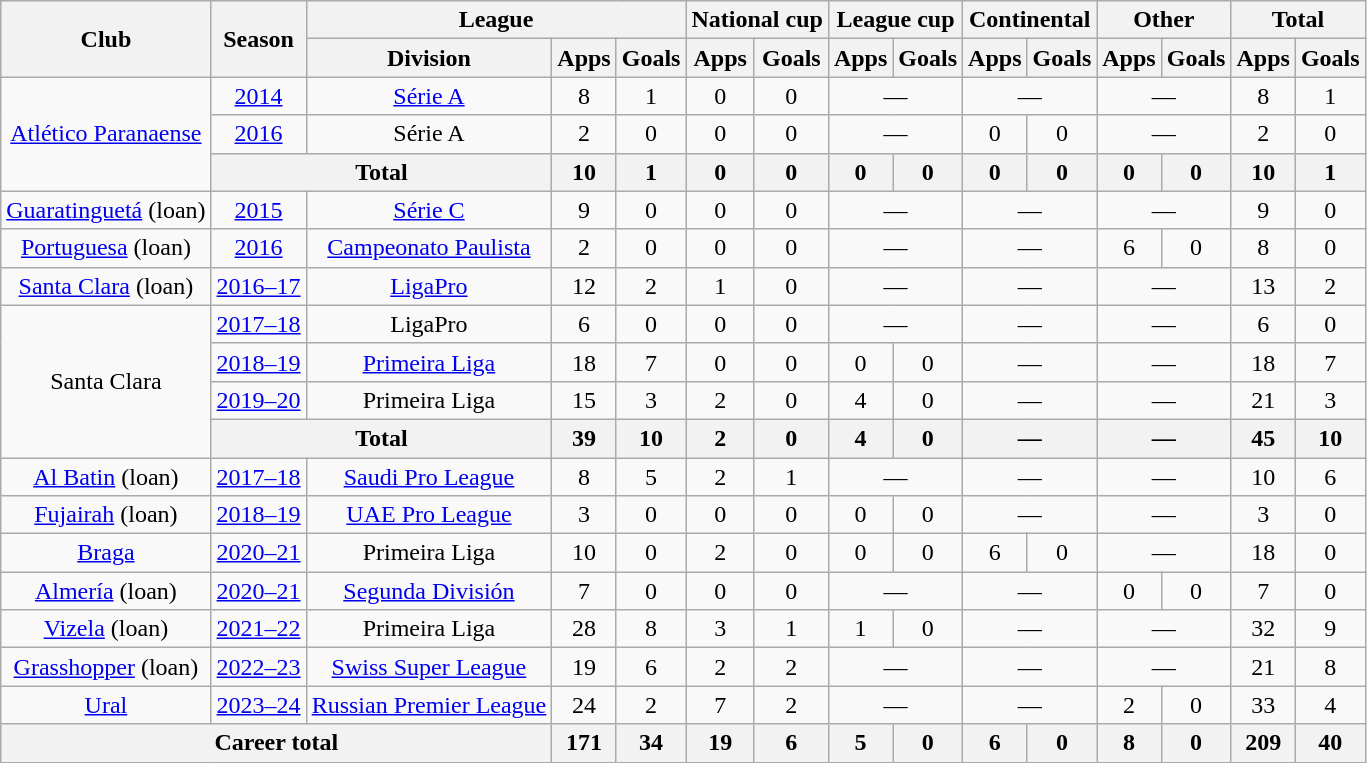<table class="wikitable" style="text-align: center;">
<tr>
<th rowspan="2">Club</th>
<th rowspan="2">Season</th>
<th colspan="3">League</th>
<th colspan="2">National cup</th>
<th colspan="2">League cup</th>
<th colspan="2">Continental</th>
<th colspan="2">Other</th>
<th colspan="2">Total</th>
</tr>
<tr>
<th>Division</th>
<th>Apps</th>
<th>Goals</th>
<th>Apps</th>
<th>Goals</th>
<th>Apps</th>
<th>Goals</th>
<th>Apps</th>
<th>Goals</th>
<th>Apps</th>
<th>Goals</th>
<th>Apps</th>
<th>Goals</th>
</tr>
<tr>
<td rowspan="3"><a href='#'>Atlético Paranaense</a></td>
<td><a href='#'>2014</a></td>
<td><a href='#'>Série A</a></td>
<td>8</td>
<td>1</td>
<td>0</td>
<td>0</td>
<td colspan="2">—</td>
<td colspan="2">—</td>
<td colspan="2">—</td>
<td>8</td>
<td>1</td>
</tr>
<tr>
<td><a href='#'>2016</a></td>
<td>Série A</td>
<td>2</td>
<td>0</td>
<td>0</td>
<td>0</td>
<td colspan="2">—</td>
<td>0</td>
<td>0</td>
<td colspan="2">—</td>
<td>2</td>
<td>0</td>
</tr>
<tr>
<th colspan="2">Total</th>
<th>10</th>
<th>1</th>
<th>0</th>
<th>0</th>
<th>0</th>
<th>0</th>
<th>0</th>
<th>0</th>
<th>0</th>
<th>0</th>
<th>10</th>
<th>1</th>
</tr>
<tr>
<td><a href='#'>Guaratinguetá</a> (loan)</td>
<td><a href='#'>2015</a></td>
<td><a href='#'>Série C</a></td>
<td>9</td>
<td>0</td>
<td>0</td>
<td>0</td>
<td colspan="2">—</td>
<td colspan="2">—</td>
<td colspan="2">—</td>
<td>9</td>
<td>0</td>
</tr>
<tr>
<td><a href='#'>Portuguesa</a> (loan)</td>
<td><a href='#'>2016</a></td>
<td><a href='#'>Campeonato Paulista</a></td>
<td>2</td>
<td>0</td>
<td>0</td>
<td>0</td>
<td colspan="2">—</td>
<td colspan="2">—</td>
<td>6</td>
<td>0</td>
<td>8</td>
<td>0</td>
</tr>
<tr>
<td><a href='#'>Santa Clara</a> (loan)</td>
<td><a href='#'>2016–17</a></td>
<td><a href='#'>LigaPro</a></td>
<td>12</td>
<td>2</td>
<td>1</td>
<td>0</td>
<td colspan="2">—</td>
<td colspan="2">—</td>
<td colspan="2">—</td>
<td>13</td>
<td>2</td>
</tr>
<tr>
<td rowspan="4">Santa Clara</td>
<td><a href='#'>2017–18</a></td>
<td>LigaPro</td>
<td>6</td>
<td>0</td>
<td>0</td>
<td>0</td>
<td colspan="2">—</td>
<td colspan="2">—</td>
<td colspan="2">—</td>
<td>6</td>
<td>0</td>
</tr>
<tr>
<td><a href='#'>2018–19</a></td>
<td><a href='#'>Primeira Liga</a></td>
<td>18</td>
<td>7</td>
<td>0</td>
<td>0</td>
<td>0</td>
<td>0</td>
<td colspan="2">—</td>
<td colspan="2">—</td>
<td>18</td>
<td>7</td>
</tr>
<tr>
<td><a href='#'>2019–20</a></td>
<td>Primeira Liga</td>
<td>15</td>
<td>3</td>
<td>2</td>
<td>0</td>
<td>4</td>
<td>0</td>
<td colspan="2">—</td>
<td colspan="2">—</td>
<td>21</td>
<td>3</td>
</tr>
<tr>
<th colspan=2>Total</th>
<th>39</th>
<th>10</th>
<th>2</th>
<th>0</th>
<th>4</th>
<th>0</th>
<th colspan="2">—</th>
<th colspan="2">—</th>
<th>45</th>
<th>10</th>
</tr>
<tr>
<td><a href='#'>Al Batin</a> (loan)</td>
<td><a href='#'>2017–18</a></td>
<td><a href='#'>Saudi Pro League</a></td>
<td>8</td>
<td>5</td>
<td>2</td>
<td>1</td>
<td colspan="2">—</td>
<td colspan="2">—</td>
<td colspan="2">—</td>
<td>10</td>
<td>6</td>
</tr>
<tr>
<td><a href='#'>Fujairah</a> (loan)</td>
<td><a href='#'>2018–19</a></td>
<td><a href='#'>UAE Pro League</a></td>
<td>3</td>
<td>0</td>
<td>0</td>
<td>0</td>
<td>0</td>
<td>0</td>
<td colspan="2">—</td>
<td colspan="2">—</td>
<td>3</td>
<td>0</td>
</tr>
<tr>
<td><a href='#'>Braga</a></td>
<td><a href='#'>2020–21</a></td>
<td>Primeira Liga</td>
<td>10</td>
<td>0</td>
<td>2</td>
<td>0</td>
<td>0</td>
<td>0</td>
<td>6</td>
<td>0</td>
<td colspan="2">—</td>
<td>18</td>
<td>0</td>
</tr>
<tr>
<td><a href='#'>Almería</a> (loan)</td>
<td><a href='#'>2020–21</a></td>
<td><a href='#'>Segunda División</a></td>
<td>7</td>
<td>0</td>
<td>0</td>
<td>0</td>
<td colspan="2">—</td>
<td colspan="2">—</td>
<td>0</td>
<td>0</td>
<td>7</td>
<td>0</td>
</tr>
<tr>
<td><a href='#'>Vizela</a> (loan)</td>
<td><a href='#'>2021–22</a></td>
<td>Primeira Liga</td>
<td>28</td>
<td>8</td>
<td>3</td>
<td>1</td>
<td>1</td>
<td>0</td>
<td colspan="2">—</td>
<td colspan="2">—</td>
<td>32</td>
<td>9</td>
</tr>
<tr>
<td><a href='#'>Grasshopper</a> (loan)</td>
<td><a href='#'>2022–23</a></td>
<td><a href='#'>Swiss Super League</a></td>
<td>19</td>
<td>6</td>
<td>2</td>
<td>2</td>
<td colspan="2">—</td>
<td colspan="2">—</td>
<td colspan="2">—</td>
<td>21</td>
<td>8</td>
</tr>
<tr>
<td rowspan="1"><a href='#'>Ural</a></td>
<td><a href='#'>2023–24</a></td>
<td><a href='#'>Russian Premier League</a></td>
<td>24</td>
<td>2</td>
<td>7</td>
<td>2</td>
<td colspan="2">—</td>
<td colspan="2">—</td>
<td>2</td>
<td>0</td>
<td>33</td>
<td>4</td>
</tr>
<tr>
<th colspan=3>Career total</th>
<th>171</th>
<th>34</th>
<th>19</th>
<th>6</th>
<th>5</th>
<th>0</th>
<th>6</th>
<th>0</th>
<th>8</th>
<th>0</th>
<th>209</th>
<th>40</th>
</tr>
</table>
